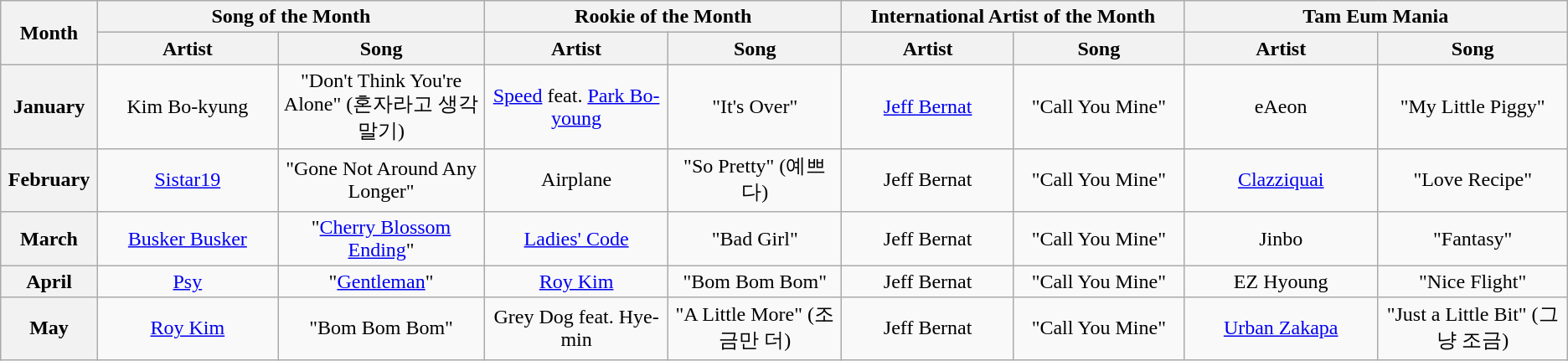<table class="wikitable plainrowheaders" style="text-align:center;">
<tr>
<th rowspan="2" style="width:5em;">Month</th>
<th colspan="2">Song of the Month</th>
<th colspan="2">Rookie of the Month</th>
<th colspan="2">International Artist of the Month</th>
<th colspan="2">Tam Eum Mania</th>
</tr>
<tr>
<th style="width:20em;">Artist</th>
<th style="width:20em;">Song</th>
<th style="width:20em;">Artist</th>
<th style="width:20em;">Song</th>
<th style="width:20em;">Artist</th>
<th style="width:20em;">Song</th>
<th style="width:20em;">Artist</th>
<th style="width:20em;">Song</th>
</tr>
<tr>
<th>January</th>
<td>Kim Bo-kyung</td>
<td>"Don't Think You're Alone" (혼자라고 생각말기)</td>
<td><a href='#'>Speed</a> feat. <a href='#'>Park Bo-young</a></td>
<td>"It's Over"</td>
<td><a href='#'>Jeff Bernat</a></td>
<td>"Call You Mine"</td>
<td>eAeon</td>
<td>"My Little Piggy"</td>
</tr>
<tr>
<th>February</th>
<td><a href='#'>Sistar19</a></td>
<td>"Gone Not Around Any Longer"</td>
<td>Airplane</td>
<td>"So Pretty" (예쁘다)</td>
<td>Jeff Bernat</td>
<td>"Call You Mine"</td>
<td><a href='#'>Clazziquai</a></td>
<td>"Love Recipe"</td>
</tr>
<tr>
<th>March</th>
<td><a href='#'>Busker Busker</a></td>
<td>"<a href='#'>Cherry Blossom Ending</a>"</td>
<td><a href='#'>Ladies' Code</a></td>
<td>"Bad Girl"</td>
<td>Jeff Bernat</td>
<td>"Call You Mine"</td>
<td>Jinbo</td>
<td>"Fantasy"</td>
</tr>
<tr>
<th>April</th>
<td><a href='#'>Psy</a></td>
<td>"<a href='#'>Gentleman</a>"</td>
<td><a href='#'>Roy Kim</a></td>
<td>"Bom Bom Bom"</td>
<td>Jeff Bernat</td>
<td>"Call You Mine"</td>
<td>EZ Hyoung</td>
<td>"Nice Flight"</td>
</tr>
<tr>
<th>May</th>
<td><a href='#'>Roy Kim</a></td>
<td>"Bom Bom Bom"</td>
<td>Grey Dog feat. Hye-min</td>
<td>"A Little More" (조금만 더)</td>
<td>Jeff Bernat</td>
<td>"Call You Mine"</td>
<td><a href='#'>Urban Zakapa</a></td>
<td>"Just a Little Bit" (그냥 조금)</td>
</tr>
</table>
